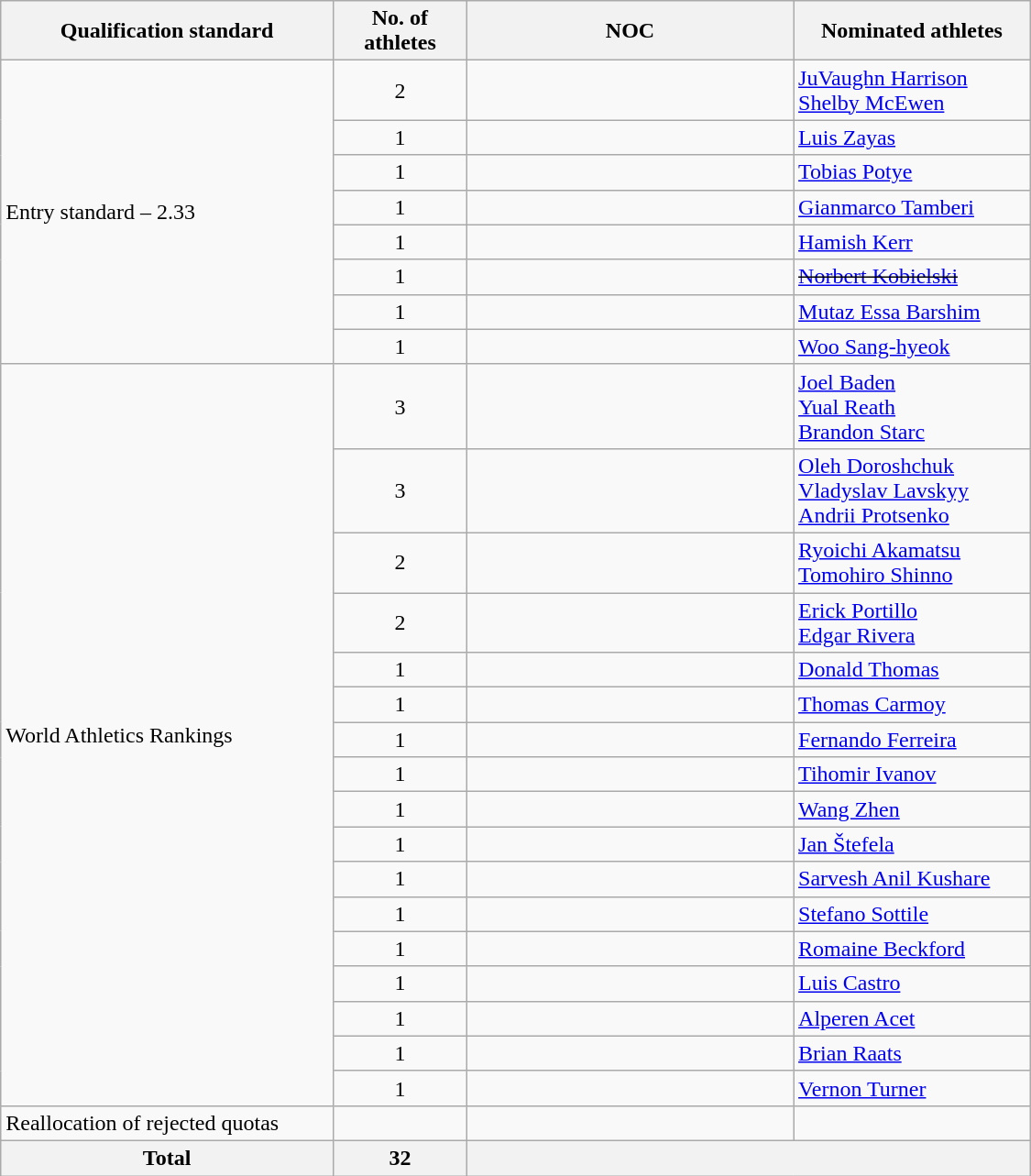<table class="wikitable sortable" style="text-align:left; width:750px;">
<tr>
<th>Qualification standard</th>
<th width=90>No. of athletes</th>
<th width=230>NOC</th>
<th>Nominated athletes</th>
</tr>
<tr>
<td rowspan=8>Entry standard – 2.33</td>
<td align=center>2</td>
<td></td>
<td><a href='#'>JuVaughn Harrison</a><br><a href='#'>Shelby McEwen</a></td>
</tr>
<tr>
<td align=center>1</td>
<td></td>
<td><a href='#'>Luis Zayas</a></td>
</tr>
<tr>
<td align=center>1</td>
<td></td>
<td><a href='#'>Tobias Potye</a></td>
</tr>
<tr>
<td align=center>1</td>
<td></td>
<td><a href='#'>Gianmarco Tamberi</a></td>
</tr>
<tr>
<td align=center>1</td>
<td></td>
<td><a href='#'>Hamish Kerr</a></td>
</tr>
<tr>
<td align=center>1</td>
<td></td>
<td><s><a href='#'>Norbert Kobielski</a></s></td>
</tr>
<tr>
<td align=center>1</td>
<td></td>
<td><a href='#'>Mutaz Essa Barshim</a></td>
</tr>
<tr>
<td align=center>1</td>
<td></td>
<td><a href='#'>Woo Sang-hyeok</a></td>
</tr>
<tr>
<td rowspan="17">World Athletics Rankings</td>
<td align=center>3</td>
<td></td>
<td><a href='#'>Joel Baden</a><br><a href='#'>Yual Reath</a><br><a href='#'>Brandon Starc</a></td>
</tr>
<tr>
<td align=center>3</td>
<td></td>
<td><a href='#'>Oleh Doroshchuk</a><br><a href='#'>Vladyslav Lavskyy</a><br><a href='#'>Andrii Protsenko</a></td>
</tr>
<tr>
<td align=center>2</td>
<td></td>
<td><a href='#'>Ryoichi Akamatsu</a><br><a href='#'>Tomohiro Shinno</a></td>
</tr>
<tr>
<td align=center>2</td>
<td></td>
<td><a href='#'>Erick Portillo</a><br><a href='#'>Edgar Rivera</a></td>
</tr>
<tr>
<td align=center>1</td>
<td></td>
<td><a href='#'>Donald Thomas</a></td>
</tr>
<tr>
<td align=center>1</td>
<td rowspan="1"></td>
<td><a href='#'>Thomas Carmoy</a></td>
</tr>
<tr>
<td align=center>1</td>
<td></td>
<td><a href='#'>Fernando Ferreira</a></td>
</tr>
<tr>
<td align=center>1</td>
<td></td>
<td><a href='#'>Tihomir Ivanov</a></td>
</tr>
<tr>
<td align=center>1</td>
<td></td>
<td><a href='#'>Wang Zhen</a></td>
</tr>
<tr>
<td align=center>1</td>
<td></td>
<td><a href='#'>Jan Štefela</a></td>
</tr>
<tr>
<td align=center>1</td>
<td></td>
<td><a href='#'>Sarvesh Anil Kushare</a></td>
</tr>
<tr>
<td align=center>1</td>
<td></td>
<td><a href='#'>Stefano Sottile</a></td>
</tr>
<tr>
<td align=center>1</td>
<td></td>
<td><a href='#'>Romaine Beckford</a></td>
</tr>
<tr>
<td align=center>1</td>
<td></td>
<td><a href='#'>Luis Castro</a></td>
</tr>
<tr>
<td align=center>1</td>
<td></td>
<td><a href='#'>Alperen Acet</a></td>
</tr>
<tr>
<td align=center>1</td>
<td></td>
<td><a href='#'>Brian Raats</a></td>
</tr>
<tr>
<td align=center>1</td>
<td></td>
<td><a href='#'>Vernon Turner</a></td>
</tr>
<tr>
<td>Reallocation of rejected quotas</td>
<td align=center></td>
<td></td>
<td></td>
</tr>
<tr>
<th>Total</th>
<th>32</th>
<th colspan=2></th>
</tr>
</table>
